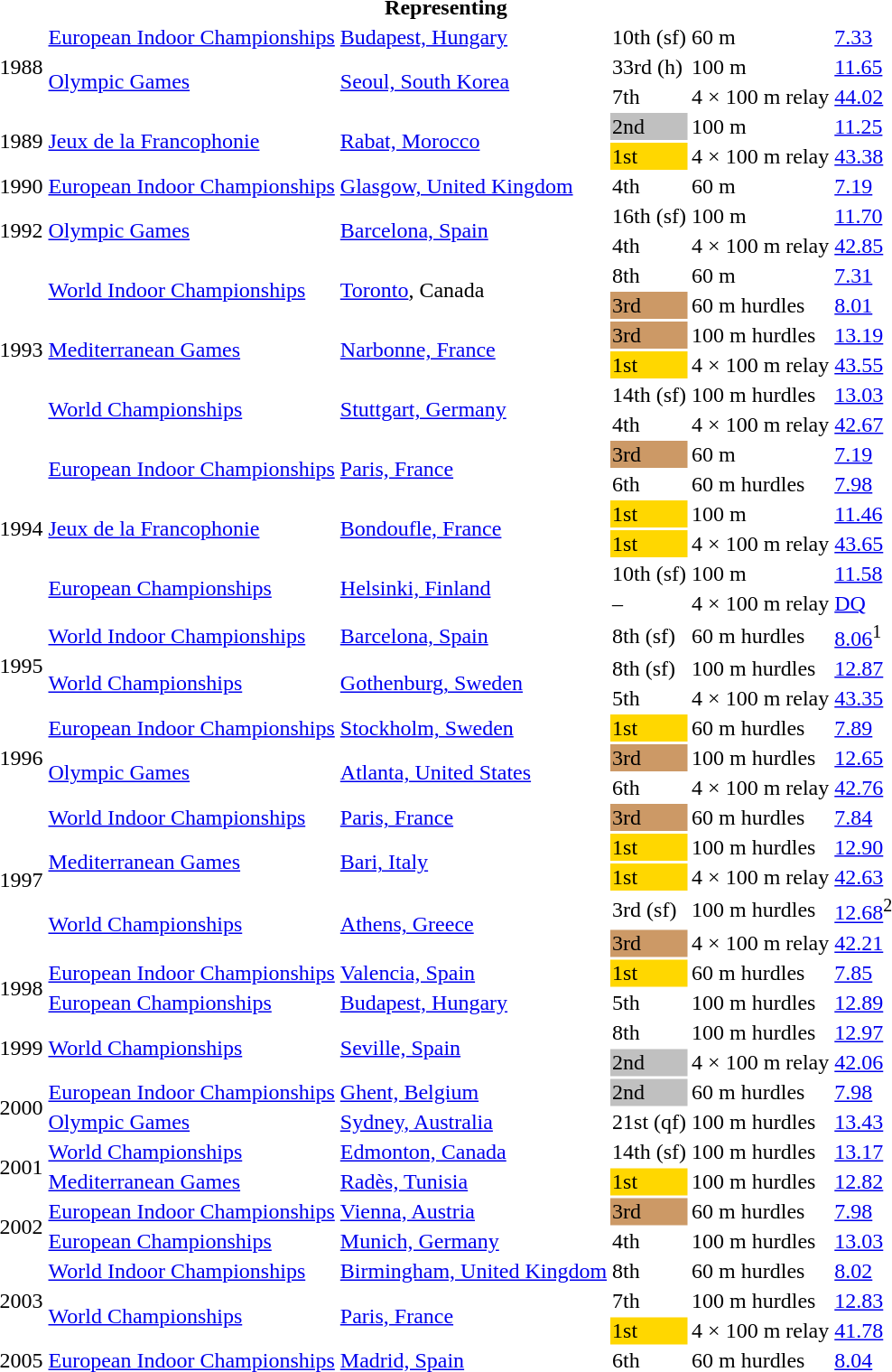<table>
<tr>
<th colspan="6">Representing </th>
</tr>
<tr>
<td rowspan=3>1988</td>
<td><a href='#'>European Indoor Championships</a></td>
<td><a href='#'>Budapest, Hungary</a></td>
<td>10th (sf)</td>
<td>60 m</td>
<td><a href='#'>7.33</a></td>
</tr>
<tr>
<td rowspan=2><a href='#'>Olympic Games</a></td>
<td rowspan=2><a href='#'>Seoul, South Korea</a></td>
<td>33rd (h)</td>
<td>100 m</td>
<td><a href='#'>11.65</a></td>
</tr>
<tr>
<td>7th</td>
<td>4 × 100 m relay</td>
<td><a href='#'>44.02</a></td>
</tr>
<tr>
<td rowspan=2>1989</td>
<td rowspan=2><a href='#'>Jeux de la Francophonie</a></td>
<td rowspan=2><a href='#'>Rabat, Morocco</a></td>
<td bgcolor=silver>2nd</td>
<td>100 m</td>
<td><a href='#'>11.25</a></td>
</tr>
<tr>
<td bgcolor="gold">1st</td>
<td>4 × 100 m relay</td>
<td><a href='#'>43.38</a></td>
</tr>
<tr>
<td>1990</td>
<td><a href='#'>European Indoor Championships</a></td>
<td><a href='#'>Glasgow, United Kingdom</a></td>
<td>4th</td>
<td>60 m</td>
<td><a href='#'>7.19</a></td>
</tr>
<tr>
<td rowspan=2>1992</td>
<td rowspan=2><a href='#'>Olympic Games</a></td>
<td rowspan=2><a href='#'>Barcelona, Spain</a></td>
<td>16th (sf)</td>
<td>100 m</td>
<td><a href='#'>11.70</a></td>
</tr>
<tr>
<td>4th</td>
<td>4 × 100 m relay</td>
<td><a href='#'>42.85</a></td>
</tr>
<tr>
<td rowspan=6>1993</td>
<td rowspan=2><a href='#'>World Indoor Championships</a></td>
<td rowspan=2><a href='#'>Toronto</a>, Canada</td>
<td>8th</td>
<td>60 m</td>
<td><a href='#'>7.31</a></td>
</tr>
<tr>
<td bgcolor=cc9966>3rd</td>
<td>60 m hurdles</td>
<td><a href='#'>8.01</a></td>
</tr>
<tr>
<td rowspan=2><a href='#'>Mediterranean Games</a></td>
<td rowspan=2><a href='#'>Narbonne, France</a></td>
<td bgcolor=cc9966>3rd</td>
<td>100 m hurdles</td>
<td><a href='#'>13.19</a></td>
</tr>
<tr>
<td bgcolor=gold>1st</td>
<td>4 × 100 m relay</td>
<td><a href='#'>43.55</a></td>
</tr>
<tr>
<td rowspan=2><a href='#'>World Championships</a></td>
<td rowspan=2><a href='#'>Stuttgart, Germany</a></td>
<td>14th (sf)</td>
<td>100 m hurdles</td>
<td><a href='#'>13.03</a></td>
</tr>
<tr>
<td>4th</td>
<td>4 × 100 m relay</td>
<td><a href='#'>42.67</a></td>
</tr>
<tr>
<td rowspan=6>1994</td>
<td rowspan=2><a href='#'>European Indoor Championships</a></td>
<td rowspan=2><a href='#'>Paris, France</a></td>
<td bgcolor=cc9966>3rd</td>
<td>60 m</td>
<td><a href='#'>7.19</a></td>
</tr>
<tr>
<td>6th</td>
<td>60 m hurdles</td>
<td><a href='#'>7.98</a></td>
</tr>
<tr>
<td rowspan=2><a href='#'>Jeux de la Francophonie</a></td>
<td rowspan=2><a href='#'>Bondoufle, France</a></td>
<td bgcolor=gold>1st</td>
<td>100 m</td>
<td><a href='#'>11.46</a></td>
</tr>
<tr>
<td bgcolor=gold>1st</td>
<td>4 × 100 m relay</td>
<td><a href='#'>43.65</a></td>
</tr>
<tr>
<td rowspan=2><a href='#'>European Championships</a></td>
<td rowspan=2><a href='#'>Helsinki, Finland</a></td>
<td>10th (sf)</td>
<td>100 m</td>
<td><a href='#'>11.58</a></td>
</tr>
<tr>
<td>–</td>
<td>4 × 100 m relay</td>
<td><a href='#'>DQ</a></td>
</tr>
<tr>
<td rowspan=3>1995</td>
<td><a href='#'>World Indoor Championships</a></td>
<td><a href='#'>Barcelona, Spain</a></td>
<td>8th (sf)</td>
<td>60 m hurdles</td>
<td><a href='#'>8.06</a><sup>1</sup></td>
</tr>
<tr>
<td rowspan=2><a href='#'>World Championships</a></td>
<td rowspan=2><a href='#'>Gothenburg, Sweden</a></td>
<td>8th (sf)</td>
<td>100 m hurdles</td>
<td><a href='#'>12.87</a></td>
</tr>
<tr>
<td>5th</td>
<td>4 × 100 m relay</td>
<td><a href='#'>43.35</a></td>
</tr>
<tr>
<td rowspan=3>1996</td>
<td><a href='#'>European Indoor Championships</a></td>
<td><a href='#'>Stockholm, Sweden</a></td>
<td bgcolor=gold>1st</td>
<td>60 m hurdles</td>
<td><a href='#'>7.89</a></td>
</tr>
<tr>
<td rowspan=2><a href='#'>Olympic Games</a></td>
<td rowspan=2><a href='#'>Atlanta, United States</a></td>
<td bgcolor=cc9966>3rd</td>
<td>100 m hurdles</td>
<td><a href='#'>12.65</a></td>
</tr>
<tr>
<td>6th</td>
<td>4 × 100 m relay</td>
<td><a href='#'>42.76</a></td>
</tr>
<tr>
<td rowspan=5>1997</td>
<td><a href='#'>World Indoor Championships</a></td>
<td><a href='#'>Paris, France</a></td>
<td bgcolor=cc9966>3rd</td>
<td>60 m hurdles</td>
<td><a href='#'>7.84</a></td>
</tr>
<tr>
<td rowspan=2><a href='#'>Mediterranean Games</a></td>
<td rowspan=2><a href='#'>Bari, Italy</a></td>
<td bgcolor=gold>1st</td>
<td>100 m hurdles</td>
<td><a href='#'>12.90</a></td>
</tr>
<tr>
<td bgcolor=gold>1st</td>
<td>4 × 100 m relay</td>
<td><a href='#'>42.63</a></td>
</tr>
<tr>
<td rowspan=2><a href='#'>World Championships</a></td>
<td rowspan=2><a href='#'>Athens, Greece</a></td>
<td>3rd (sf)</td>
<td>100 m hurdles</td>
<td><a href='#'>12.68</a><sup>2</sup></td>
</tr>
<tr>
<td bgcolor=cc9966>3rd</td>
<td>4 × 100 m relay</td>
<td><a href='#'>42.21</a></td>
</tr>
<tr>
<td rowspan=2>1998</td>
<td><a href='#'>European Indoor Championships</a></td>
<td><a href='#'>Valencia, Spain</a></td>
<td bgcolor=gold>1st</td>
<td>60 m hurdles</td>
<td><a href='#'>7.85</a></td>
</tr>
<tr>
<td><a href='#'>European Championships</a></td>
<td><a href='#'>Budapest, Hungary</a></td>
<td>5th</td>
<td>100 m hurdles</td>
<td><a href='#'>12.89</a></td>
</tr>
<tr>
<td rowspan=2>1999</td>
<td rowspan=2><a href='#'>World Championships</a></td>
<td rowspan=2><a href='#'>Seville, Spain</a></td>
<td>8th</td>
<td>100 m hurdles</td>
<td><a href='#'>12.97</a></td>
</tr>
<tr>
<td bgcolor=silver>2nd</td>
<td>4 × 100 m relay</td>
<td><a href='#'>42.06</a></td>
</tr>
<tr>
<td rowspan=2>2000</td>
<td><a href='#'>European Indoor Championships</a></td>
<td><a href='#'>Ghent, Belgium</a></td>
<td bgcolor=silver>2nd</td>
<td>60 m hurdles</td>
<td><a href='#'>7.98</a></td>
</tr>
<tr>
<td><a href='#'>Olympic Games</a></td>
<td><a href='#'>Sydney, Australia</a></td>
<td>21st (qf)</td>
<td>100 m hurdles</td>
<td><a href='#'>13.43</a></td>
</tr>
<tr>
<td rowspan=2>2001</td>
<td><a href='#'>World Championships</a></td>
<td><a href='#'>Edmonton, Canada</a></td>
<td>14th (sf)</td>
<td>100 m hurdles</td>
<td><a href='#'>13.17</a></td>
</tr>
<tr>
<td><a href='#'>Mediterranean Games</a></td>
<td><a href='#'>Radès, Tunisia</a></td>
<td bgcolor=gold>1st</td>
<td>100 m hurdles</td>
<td><a href='#'>12.82</a></td>
</tr>
<tr>
<td rowspan=2>2002</td>
<td><a href='#'>European Indoor Championships</a></td>
<td><a href='#'>Vienna, Austria</a></td>
<td bgcolor=cc9966>3rd</td>
<td>60 m hurdles</td>
<td><a href='#'>7.98</a></td>
</tr>
<tr>
<td><a href='#'>European Championships</a></td>
<td><a href='#'>Munich, Germany</a></td>
<td>4th</td>
<td>100 m hurdles</td>
<td><a href='#'>13.03</a></td>
</tr>
<tr>
<td rowspan=3>2003</td>
<td><a href='#'>World Indoor Championships</a></td>
<td><a href='#'>Birmingham, United Kingdom</a></td>
<td>8th</td>
<td>60 m hurdles</td>
<td><a href='#'>8.02</a></td>
</tr>
<tr>
<td rowspan=2><a href='#'>World Championships</a></td>
<td rowspan=2><a href='#'>Paris, France</a></td>
<td>7th</td>
<td>100 m hurdles</td>
<td><a href='#'>12.83</a></td>
</tr>
<tr>
<td bgcolor=gold>1st</td>
<td>4 × 100 m relay</td>
<td><a href='#'>41.78</a></td>
</tr>
<tr>
<td>2005</td>
<td><a href='#'>European Indoor Championships</a></td>
<td><a href='#'>Madrid, Spain</a></td>
<td>6th</td>
<td>60 m hurdles</td>
<td><a href='#'>8.04</a></td>
</tr>
</table>
